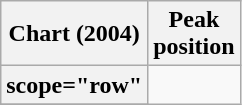<table class="wikitable sortable plainrowheaders">
<tr>
<th scope="col">Chart (2004)</th>
<th scope="col">Peak<br>position</th>
</tr>
<tr>
<th>scope="row"</th>
</tr>
<tr>
</tr>
</table>
